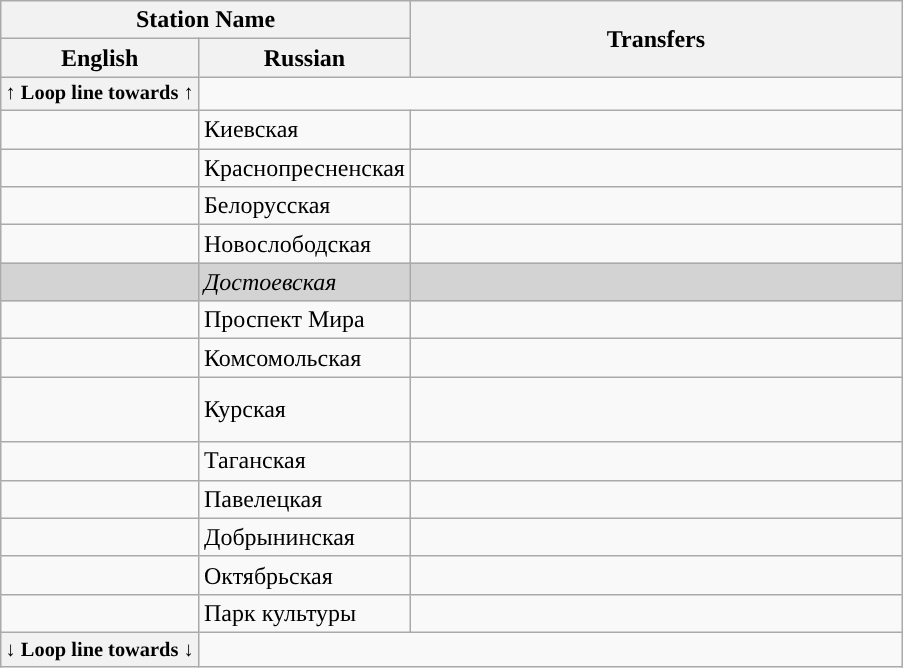<table class="wikitable">
<tr>
<th colspan="2" style="min-width: 165px;">Station Name</th>
<th rowspan=2 style="min-width: 320px;">Transfers</th>
</tr>
<tr>
<th>English</th>
<th>Russian</th>
</tr>
<tr>
<th style="font-size:85%; border-top: 4pt #">↑ Loop line towards  ↑</th>
</tr>
<tr>
<td></td>
<td>Киевская</td>
<td><br></td>
</tr>
<tr>
<td></td>
<td>Краснопресненская</td>
<td></td>
</tr>
<tr>
<td></td>
<td>Белорусская</td>
<td><br>  </td>
</tr>
<tr>
<td></td>
<td>Новослободская</td>
<td></td>
</tr>
<tr bgcolor="lightgrey">
<td><em></em></td>
<td><em>Достоевская</em></td>
<td></td>
</tr>
<tr>
<td></td>
<td>Проспект Мира</td>
<td></td>
</tr>
<tr>
<td></td>
<td>Комсомольская</td>
<td><br>  </td>
</tr>
<tr>
<td></td>
<td>Курская</td>
<td><br><br>  </td>
</tr>
<tr>
<td></td>
<td>Таганская</td>
<td><br></td>
</tr>
<tr>
<td></td>
<td>Павелецкая</td>
<td></td>
</tr>
<tr>
<td></td>
<td>Добрынинская</td>
<td></td>
</tr>
<tr>
<td></td>
<td>Октябрьская</td>
<td></td>
</tr>
<tr>
<td></td>
<td>Парк культуры</td>
<td></td>
</tr>
<tr>
<th style="font-size:85%; border-top: 4pt #">↓ Loop line towards  ↓</th>
</tr>
</table>
